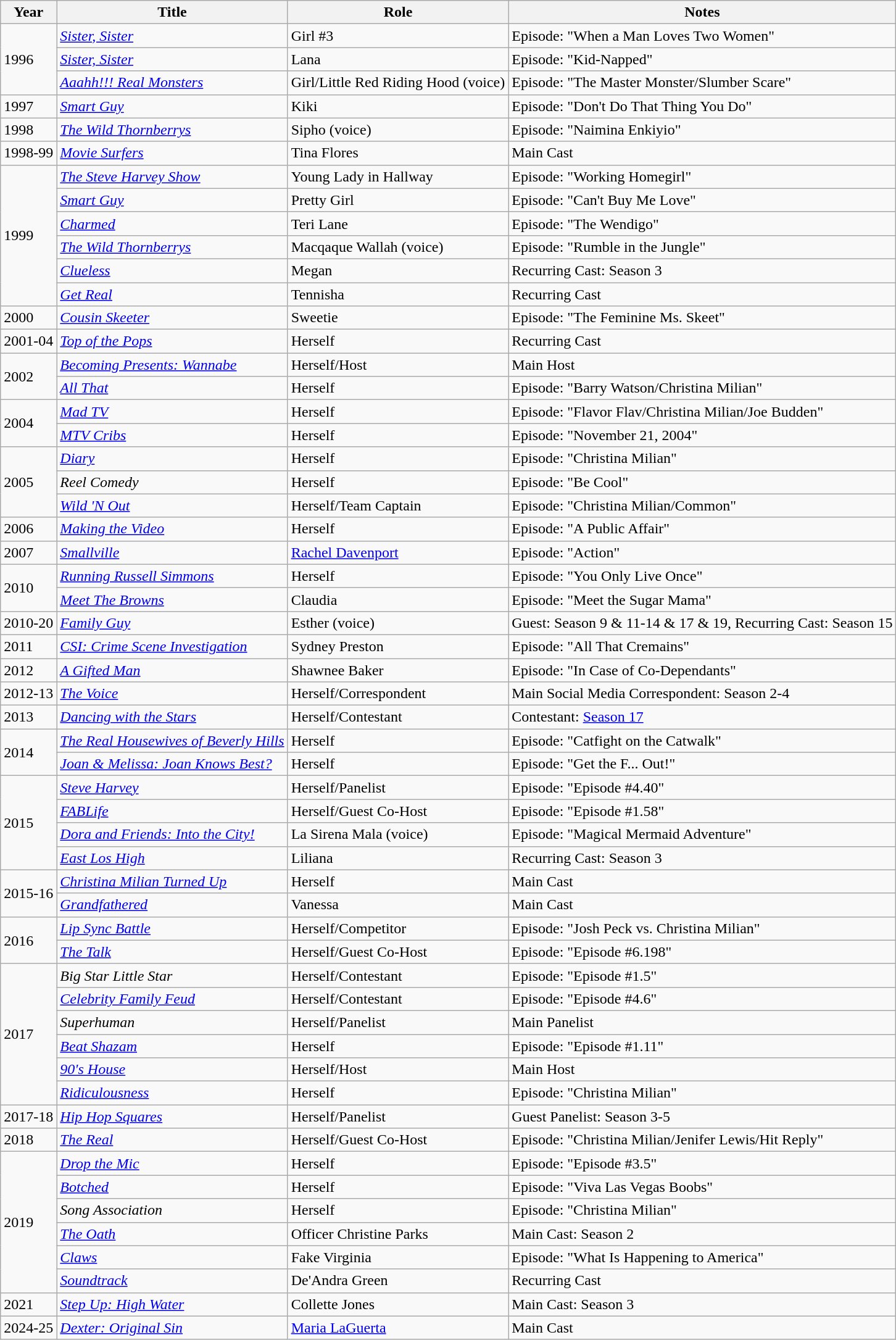<table class="wikitable sortable">
<tr>
<th>Year</th>
<th>Title</th>
<th>Role</th>
<th>Notes</th>
</tr>
<tr>
<td rowspan="3">1996</td>
<td><em><a href='#'>Sister, Sister</a></em></td>
<td>Girl #3</td>
<td>Episode: "When a Man Loves Two Women"</td>
</tr>
<tr>
<td><em><a href='#'>Sister, Sister</a></em></td>
<td>Lana</td>
<td>Episode: "Kid-Napped"</td>
</tr>
<tr>
<td><em><a href='#'>Aaahh!!! Real Monsters</a></em></td>
<td>Girl/Little Red Riding Hood (voice)</td>
<td>Episode: "The Master Monster/Slumber Scare"</td>
</tr>
<tr>
<td>1997</td>
<td><em><a href='#'>Smart Guy</a></em></td>
<td>Kiki</td>
<td>Episode: "Don't Do That Thing You Do"</td>
</tr>
<tr>
<td>1998</td>
<td><em><a href='#'>The Wild Thornberrys</a></em></td>
<td>Sipho (voice)</td>
<td>Episode: "Naimina Enkiyio"</td>
</tr>
<tr>
<td>1998-99</td>
<td><em><a href='#'>Movie Surfers</a></em></td>
<td>Tina Flores</td>
<td>Main Cast</td>
</tr>
<tr>
<td rowspan="6">1999</td>
<td><em><a href='#'>The Steve Harvey Show</a></em></td>
<td>Young Lady in Hallway</td>
<td>Episode: "Working Homegirl"</td>
</tr>
<tr>
<td><em><a href='#'>Smart Guy</a></em></td>
<td>Pretty Girl</td>
<td>Episode: "Can't Buy Me Love"</td>
</tr>
<tr>
<td><em><a href='#'>Charmed</a></em></td>
<td>Teri Lane</td>
<td>Episode: "The Wendigo"</td>
</tr>
<tr>
<td><em><a href='#'>The Wild Thornberrys</a></em></td>
<td>Macqaque Wallah (voice)</td>
<td>Episode: "Rumble in the Jungle"</td>
</tr>
<tr>
<td><em><a href='#'>Clueless</a></em></td>
<td>Megan</td>
<td>Recurring Cast: Season 3</td>
</tr>
<tr>
<td><em><a href='#'>Get Real</a></em></td>
<td>Tennisha</td>
<td>Recurring Cast</td>
</tr>
<tr>
<td>2000</td>
<td><em><a href='#'>Cousin Skeeter</a></em></td>
<td>Sweetie</td>
<td>Episode: "The Feminine Ms. Skeet"</td>
</tr>
<tr>
<td>2001-04</td>
<td><em><a href='#'>Top of the Pops</a></em></td>
<td>Herself</td>
<td>Recurring Cast</td>
</tr>
<tr>
<td rowspan="2">2002</td>
<td><em><a href='#'>Becoming Presents: Wannabe</a></em></td>
<td>Herself/Host</td>
<td>Main Host</td>
</tr>
<tr>
<td><em><a href='#'>All That</a></em></td>
<td>Herself</td>
<td>Episode: "Barry Watson/Christina Milian"</td>
</tr>
<tr>
<td rowspan="2">2004</td>
<td><em><a href='#'>Mad TV</a></em></td>
<td>Herself</td>
<td>Episode: "Flavor Flav/Christina Milian/Joe Budden"</td>
</tr>
<tr>
<td><em><a href='#'>MTV Cribs</a></em></td>
<td>Herself</td>
<td>Episode: "November 21, 2004"</td>
</tr>
<tr>
<td rowspan="3">2005</td>
<td><em><a href='#'>Diary</a></em></td>
<td>Herself</td>
<td>Episode: "Christina Milian"</td>
</tr>
<tr>
<td><em>Reel Comedy</em></td>
<td>Herself</td>
<td>Episode: "Be Cool"</td>
</tr>
<tr>
<td><em><a href='#'>Wild 'N Out</a></em></td>
<td>Herself/Team Captain</td>
<td>Episode: "Christina Milian/Common"</td>
</tr>
<tr>
<td>2006</td>
<td><em><a href='#'>Making the Video</a></em></td>
<td>Herself</td>
<td>Episode: "A Public Affair"</td>
</tr>
<tr>
<td>2007</td>
<td><em><a href='#'>Smallville</a></em></td>
<td><a href='#'>Rachel Davenport</a></td>
<td>Episode: "Action"</td>
</tr>
<tr>
<td rowspan="2">2010</td>
<td><em><a href='#'>Running Russell Simmons</a></em></td>
<td>Herself</td>
<td>Episode: "You Only Live Once"</td>
</tr>
<tr>
<td><em><a href='#'>Meet The Browns</a></em></td>
<td>Claudia</td>
<td>Episode: "Meet the Sugar Mama"</td>
</tr>
<tr>
<td>2010-20</td>
<td><em><a href='#'>Family Guy</a></em></td>
<td>Esther (voice)</td>
<td>Guest: Season 9 & 11-14 & 17 & 19, Recurring Cast: Season 15</td>
</tr>
<tr>
<td>2011</td>
<td><em><a href='#'>CSI: Crime Scene Investigation</a></em></td>
<td>Sydney Preston</td>
<td>Episode: "All That Cremains"</td>
</tr>
<tr>
<td>2012</td>
<td><em><a href='#'>A Gifted Man</a></em></td>
<td>Shawnee Baker</td>
<td>Episode: "In Case of Co-Dependants"</td>
</tr>
<tr>
<td>2012-13</td>
<td><em><a href='#'>The Voice</a></em></td>
<td>Herself/Correspondent</td>
<td>Main Social Media Correspondent: Season 2-4</td>
</tr>
<tr>
<td>2013</td>
<td><em><a href='#'>Dancing with the Stars</a></em></td>
<td>Herself/Contestant</td>
<td>Contestant: <a href='#'>Season 17</a></td>
</tr>
<tr>
<td rowspan="2">2014</td>
<td><em><a href='#'>The Real Housewives of Beverly Hills</a></em></td>
<td>Herself</td>
<td>Episode: "Catfight on the Catwalk"</td>
</tr>
<tr>
<td><em><a href='#'>Joan & Melissa: Joan Knows Best?</a></em></td>
<td>Herself</td>
<td>Episode: "Get the F... Out!"</td>
</tr>
<tr>
<td rowspan="4">2015</td>
<td><em><a href='#'>Steve Harvey</a></em></td>
<td>Herself/Panelist</td>
<td>Episode: "Episode #4.40"</td>
</tr>
<tr>
<td><em><a href='#'>FABLife</a></em></td>
<td>Herself/Guest Co-Host</td>
<td>Episode: "Episode #1.58"</td>
</tr>
<tr>
<td><em><a href='#'>Dora and Friends: Into the City!</a></em></td>
<td>La Sirena Mala (voice)</td>
<td>Episode: "Magical Mermaid Adventure"</td>
</tr>
<tr>
<td><em><a href='#'>East Los High</a></em></td>
<td>Liliana</td>
<td>Recurring Cast: Season 3</td>
</tr>
<tr>
<td rowspan="2">2015-16</td>
<td><em><a href='#'>Christina Milian Turned Up</a></em></td>
<td>Herself</td>
<td>Main Cast</td>
</tr>
<tr>
<td><em><a href='#'>Grandfathered</a></em></td>
<td>Vanessa</td>
<td>Main Cast</td>
</tr>
<tr>
<td rowspan="2">2016</td>
<td><em><a href='#'>Lip Sync Battle</a></em></td>
<td>Herself/Competitor</td>
<td>Episode: "Josh Peck vs. Christina Milian"</td>
</tr>
<tr>
<td><em><a href='#'>The Talk</a></em></td>
<td>Herself/Guest Co-Host</td>
<td>Episode: "Episode #6.198"</td>
</tr>
<tr>
<td rowspan="6">2017</td>
<td><em>Big Star Little Star</em></td>
<td>Herself/Contestant</td>
<td>Episode: "Episode #1.5"</td>
</tr>
<tr>
<td><em><a href='#'>Celebrity Family Feud</a></em></td>
<td>Herself/Contestant</td>
<td>Episode: "Episode #4.6"</td>
</tr>
<tr>
<td><em>Superhuman</em></td>
<td>Herself/Panelist</td>
<td>Main Panelist</td>
</tr>
<tr>
<td><em><a href='#'>Beat Shazam</a></em></td>
<td>Herself</td>
<td>Episode: "Episode #1.11"</td>
</tr>
<tr>
<td><em><a href='#'>90's House</a></em></td>
<td>Herself/Host</td>
<td>Main Host</td>
</tr>
<tr>
<td><em><a href='#'>Ridiculousness</a></em></td>
<td>Herself</td>
<td>Episode: "Christina Milian"</td>
</tr>
<tr>
<td>2017-18</td>
<td><em><a href='#'>Hip Hop Squares</a></em></td>
<td>Herself/Panelist</td>
<td>Guest Panelist: Season 3-5</td>
</tr>
<tr>
<td>2018</td>
<td><em><a href='#'>The Real</a></em></td>
<td>Herself/Guest Co-Host</td>
<td>Episode: "Christina Milian/Jenifer Lewis/Hit Reply"</td>
</tr>
<tr>
<td rowspan="6">2019</td>
<td><em><a href='#'>Drop the Mic</a></em></td>
<td>Herself</td>
<td>Episode: "Episode #3.5"</td>
</tr>
<tr>
<td><em><a href='#'>Botched</a></em></td>
<td>Herself</td>
<td>Episode: "Viva Las Vegas Boobs"</td>
</tr>
<tr>
<td><em>Song Association</em></td>
<td>Herself</td>
<td>Episode: "Christina Milian"</td>
</tr>
<tr>
<td><a href='#'><em>The Oath</em></a></td>
<td>Officer Christine Parks</td>
<td>Main Cast: Season 2</td>
</tr>
<tr>
<td><em><a href='#'>Claws</a></em></td>
<td>Fake Virginia</td>
<td>Episode: "What Is Happening to America"</td>
</tr>
<tr>
<td><em><a href='#'>Soundtrack</a></em></td>
<td>De'Andra Green</td>
<td>Recurring Cast</td>
</tr>
<tr>
<td>2021</td>
<td><em><a href='#'>Step Up: High Water</a></em></td>
<td>Collette Jones</td>
<td>Main Cast: Season 3</td>
</tr>
<tr>
<td>2024-25</td>
<td><em><a href='#'>Dexter: Original Sin</a></em></td>
<td><a href='#'>Maria LaGuerta</a></td>
<td>Main Cast</td>
</tr>
</table>
